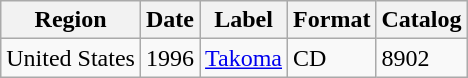<table class="wikitable">
<tr>
<th>Region</th>
<th>Date</th>
<th>Label</th>
<th>Format</th>
<th>Catalog</th>
</tr>
<tr>
<td>United States</td>
<td>1996</td>
<td><a href='#'>Takoma</a></td>
<td>CD</td>
<td>8902</td>
</tr>
</table>
